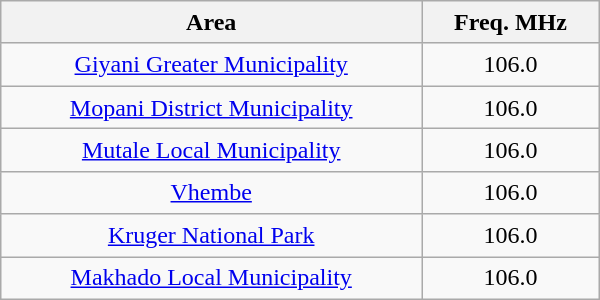<table class="wikitable sortable" style="text-align:center; width:400px; height:200px;">
<tr>
<th>Area</th>
<th>Freq. MHz</th>
</tr>
<tr>
<td><a href='#'>Giyani Greater Municipality</a></td>
<td>106.0</td>
</tr>
<tr>
<td><a href='#'>Mopani District Municipality</a></td>
<td>106.0</td>
</tr>
<tr>
<td><a href='#'>Mutale Local Municipality</a></td>
<td>106.0</td>
</tr>
<tr>
<td><a href='#'>Vhembe</a></td>
<td>106.0</td>
</tr>
<tr>
<td><a href='#'>Kruger National Park</a></td>
<td>106.0</td>
</tr>
<tr>
<td><a href='#'>Makhado Local Municipality</a></td>
<td>106.0</td>
</tr>
</table>
